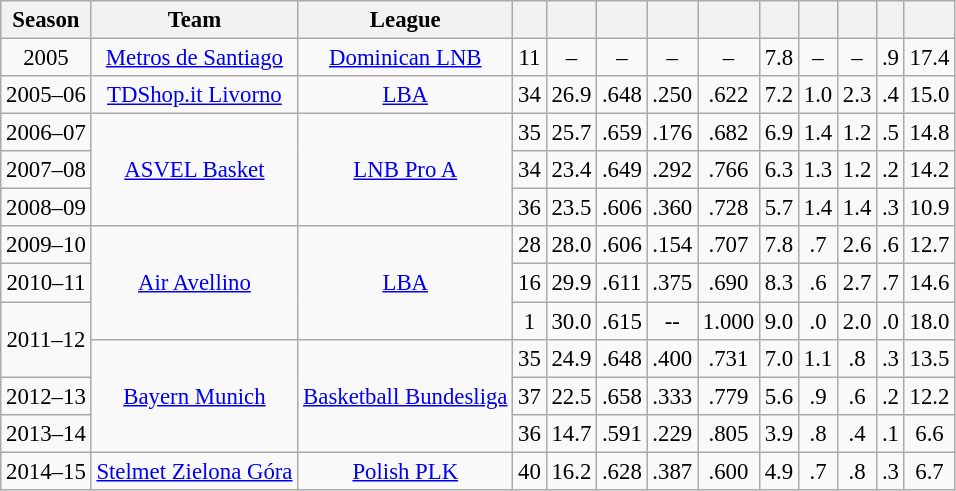<table class="wikitable sortable" style="font-size:95%; text-align:center;">
<tr>
<th>Season</th>
<th>Team</th>
<th>League</th>
<th></th>
<th></th>
<th></th>
<th></th>
<th></th>
<th></th>
<th></th>
<th></th>
<th></th>
<th></th>
</tr>
<tr>
<td>2005</td>
<td><a href='#'>Metros de Santiago</a></td>
<td><a href='#'>Dominican LNB</a></td>
<td>11</td>
<td>–</td>
<td>–</td>
<td>–</td>
<td>–</td>
<td>7.8</td>
<td>–</td>
<td>–</td>
<td>.9</td>
<td>17.4</td>
</tr>
<tr>
<td>2005–06</td>
<td><a href='#'>TDShop.it Livorno</a></td>
<td><a href='#'>LBA</a></td>
<td>34</td>
<td>26.9</td>
<td>.648</td>
<td>.250</td>
<td>.622</td>
<td>7.2</td>
<td>1.0</td>
<td>2.3</td>
<td>.4</td>
<td>15.0</td>
</tr>
<tr>
<td>2006–07</td>
<td rowspan="3"><a href='#'>ASVEL Basket</a></td>
<td rowspan="3"><a href='#'>LNB Pro A</a></td>
<td>35</td>
<td>25.7</td>
<td>.659</td>
<td>.176</td>
<td>.682</td>
<td>6.9</td>
<td>1.4</td>
<td>1.2</td>
<td>.5</td>
<td>14.8</td>
</tr>
<tr>
<td>2007–08</td>
<td>34</td>
<td>23.4</td>
<td>.649</td>
<td>.292</td>
<td>.766</td>
<td>6.3</td>
<td>1.3</td>
<td>1.2</td>
<td>.2</td>
<td>14.2</td>
</tr>
<tr>
<td>2008–09</td>
<td>36</td>
<td>23.5</td>
<td>.606</td>
<td>.360</td>
<td>.728</td>
<td>5.7</td>
<td>1.4</td>
<td>1.4</td>
<td>.3</td>
<td>10.9</td>
</tr>
<tr>
<td>2009–10</td>
<td rowspan="3"><a href='#'>Air Avellino</a></td>
<td rowspan="3"><a href='#'>LBA</a></td>
<td>28</td>
<td>28.0</td>
<td>.606</td>
<td>.154</td>
<td>.707</td>
<td>7.8</td>
<td>.7</td>
<td>2.6</td>
<td>.6</td>
<td>12.7</td>
</tr>
<tr>
<td>2010–11</td>
<td>16</td>
<td>29.9</td>
<td>.611</td>
<td>.375</td>
<td>.690</td>
<td>8.3</td>
<td>.6</td>
<td>2.7</td>
<td>.7</td>
<td>14.6</td>
</tr>
<tr>
<td rowspan="2">2011–12</td>
<td>1</td>
<td>30.0</td>
<td>.615</td>
<td>--</td>
<td>1.000</td>
<td>9.0</td>
<td>.0</td>
<td>2.0</td>
<td>.0</td>
<td>18.0</td>
</tr>
<tr>
<td rowspan="3"><a href='#'>Bayern Munich</a></td>
<td rowspan="3"><a href='#'>Basketball Bundesliga</a></td>
<td>35</td>
<td>24.9</td>
<td>.648</td>
<td>.400</td>
<td>.731</td>
<td>7.0</td>
<td>1.1</td>
<td>.8</td>
<td>.3</td>
<td>13.5</td>
</tr>
<tr>
<td>2012–13</td>
<td>37</td>
<td>22.5</td>
<td>.658</td>
<td>.333</td>
<td>.779</td>
<td>5.6</td>
<td>.9</td>
<td>.6</td>
<td>.2</td>
<td>12.2</td>
</tr>
<tr>
<td>2013–14</td>
<td>36</td>
<td>14.7</td>
<td>.591</td>
<td>.229</td>
<td>.805</td>
<td>3.9</td>
<td>.8</td>
<td>.4</td>
<td>.1</td>
<td>6.6</td>
</tr>
<tr>
<td>2014–15</td>
<td><a href='#'>Stelmet Zielona Góra</a></td>
<td><a href='#'>Polish PLK</a></td>
<td>40</td>
<td>16.2</td>
<td>.628</td>
<td>.387</td>
<td>.600</td>
<td>4.9</td>
<td>.7</td>
<td>.8</td>
<td>.3</td>
<td>6.7</td>
</tr>
</table>
